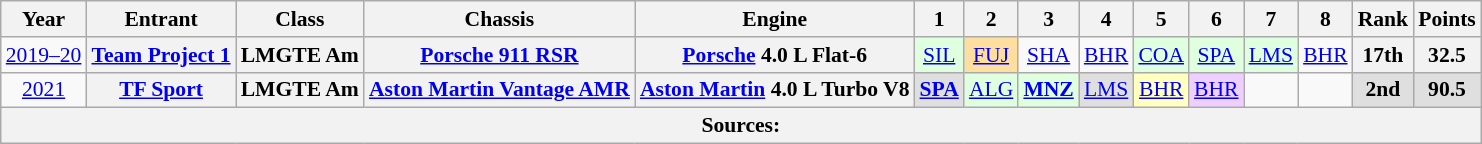<table class="wikitable" style="text-align:center; font-size:90%">
<tr>
<th>Year</th>
<th>Entrant</th>
<th>Class</th>
<th>Chassis</th>
<th>Engine</th>
<th>1</th>
<th>2</th>
<th>3</th>
<th>4</th>
<th>5</th>
<th>6</th>
<th>7</th>
<th>8</th>
<th>Rank</th>
<th>Points</th>
</tr>
<tr>
<td><a href='#'>2019–20</a></td>
<th><a href='#'>Team Project 1</a></th>
<th>LMGTE Am</th>
<th><a href='#'>Porsche 911 RSR</a></th>
<th><a href='#'>Porsche</a> 4.0 L Flat-6</th>
<td style="background:#DFFFDF;"><a href='#'>SIL</a><br></td>
<td style="background:#FFDF9F;"><a href='#'>FUJ</a><br></td>
<td><a href='#'>SHA</a></td>
<td><a href='#'>BHR</a></td>
<td style="background:#DFFFDF;"><a href='#'>COA</a><br></td>
<td style="background:#DFFFDF;"><a href='#'>SPA</a><br></td>
<td style="background:#DFFFDF;"><a href='#'>LMS</a><br></td>
<td><a href='#'>BHR</a></td>
<th>17th</th>
<th>32.5</th>
</tr>
<tr>
<td><a href='#'>2021</a></td>
<th><a href='#'>TF Sport</a></th>
<th>LMGTE Am</th>
<th><a href='#'>Aston Martin Vantage AMR</a></th>
<th><a href='#'>Aston Martin</a> <strong>4.0 L Turbo V8</strong></th>
<td style="background:#DFDFDF;"><a href='#'><strong>SPA</strong></a><br></td>
<td style="background:#DFFFDF;"><a href='#'>ALG</a><br></td>
<td style="background:#DFFFDF;"><a href='#'><strong>MNZ</strong></a><br></td>
<td style="background:#DFDFDF;"><a href='#'>LMS</a><br></td>
<td style="background:#FFFFBF;"><a href='#'>BHR</a><br></td>
<td style="background:#EFCFFF;"><a href='#'>BHR</a><br></td>
<td></td>
<td></td>
<th style="background:#DFDFDF;">2nd</th>
<th style="background:#DFDFDF;">90.5</th>
</tr>
<tr>
<th colspan="15">Sources:</th>
</tr>
</table>
